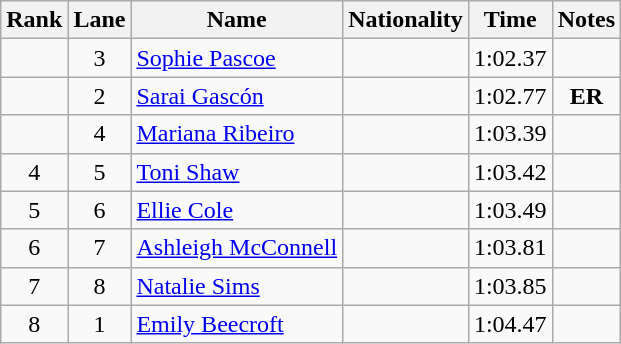<table class="wikitable sortable" style="text-align:center">
<tr>
<th>Rank</th>
<th>Lane</th>
<th>Name</th>
<th>Nationality</th>
<th>Time</th>
<th>Notes</th>
</tr>
<tr>
<td></td>
<td>3</td>
<td align=left><a href='#'>Sophie Pascoe</a></td>
<td align=left></td>
<td>1:02.37</td>
<td></td>
</tr>
<tr>
<td></td>
<td>2</td>
<td align=left><a href='#'>Sarai Gascón</a></td>
<td align=left></td>
<td>1:02.77</td>
<td><strong>ER</strong></td>
</tr>
<tr>
<td></td>
<td>4</td>
<td align=left><a href='#'>Mariana Ribeiro</a></td>
<td align=left></td>
<td>1:03.39</td>
<td></td>
</tr>
<tr>
<td>4</td>
<td>5</td>
<td align=left><a href='#'>Toni Shaw</a></td>
<td align=left></td>
<td>1:03.42</td>
<td></td>
</tr>
<tr>
<td>5</td>
<td>6</td>
<td align=left><a href='#'>Ellie Cole</a></td>
<td align=left></td>
<td>1:03.49</td>
<td></td>
</tr>
<tr>
<td>6</td>
<td>7</td>
<td align=left><a href='#'>Ashleigh McConnell</a></td>
<td align=left></td>
<td>1:03.81</td>
<td></td>
</tr>
<tr>
<td>7</td>
<td>8</td>
<td align=left><a href='#'>Natalie Sims</a></td>
<td align=left></td>
<td>1:03.85</td>
<td></td>
</tr>
<tr>
<td>8</td>
<td>1</td>
<td align=left><a href='#'>Emily Beecroft</a></td>
<td align=left></td>
<td>1:04.47</td>
<td></td>
</tr>
</table>
